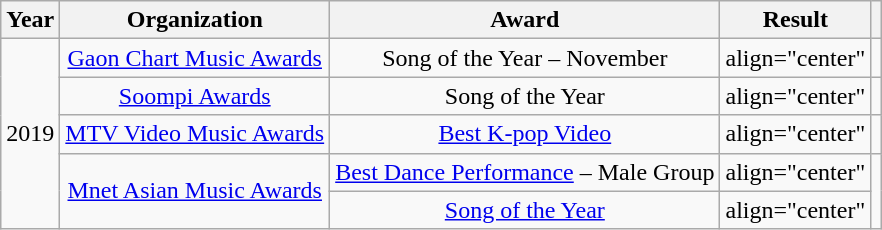<table class="wikitable sortable plainrowheaders">
<tr>
<th scope="col">Year</th>
<th scope="col">Organization</th>
<th scope="col">Award</th>
<th scope="col">Result</th>
<th class="unsortable"></th>
</tr>
<tr>
<td align="center" rowspan="5">2019</td>
<td align="center"><a href='#'>Gaon Chart Music Awards</a></td>
<td align="center">Song of the Year – November</td>
<td>align="center" </td>
<td align="center"></td>
</tr>
<tr>
<td align="center"><a href='#'>Soompi Awards</a></td>
<td align="center">Song of the Year</td>
<td>align="center" </td>
<td align="center"></td>
</tr>
<tr>
<td align="center"><a href='#'>MTV Video Music Awards</a></td>
<td align="center"><a href='#'>Best K-pop Video</a></td>
<td>align="center" </td>
<td align="center"></td>
</tr>
<tr>
<td align="center" rowspan="2"><a href='#'>Mnet Asian Music Awards</a></td>
<td align="center"><a href='#'>Best Dance Performance</a> – Male Group</td>
<td>align="center" </td>
<td align="center" rowspan="2"></td>
</tr>
<tr>
<td align="center"><a href='#'>Song of the Year</a></td>
<td>align="center" </td>
</tr>
</table>
